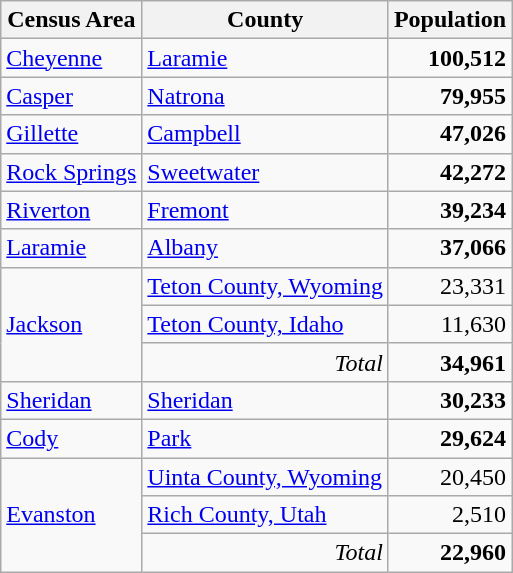<table class=wikitable>
<tr>
<th>Census Area</th>
<th>County</th>
<th>Population</th>
</tr>
<tr>
<td><a href='#'>Cheyenne</a></td>
<td><a href='#'>Laramie</a></td>
<td style="text-align: right;"><strong>100,512</strong></td>
</tr>
<tr>
<td><a href='#'>Casper</a></td>
<td><a href='#'>Natrona</a></td>
<td style="text-align: right;"><strong>79,955</strong></td>
</tr>
<tr>
<td><a href='#'>Gillette</a></td>
<td><a href='#'>Campbell</a></td>
<td style="text-align: right;"><strong>47,026</strong></td>
</tr>
<tr>
<td><a href='#'>Rock Springs</a></td>
<td><a href='#'>Sweetwater</a></td>
<td style="text-align: right;"><strong>42,272</strong></td>
</tr>
<tr>
<td><a href='#'>Riverton</a></td>
<td><a href='#'>Fremont</a></td>
<td style="text-align: right;"><strong>39,234</strong></td>
</tr>
<tr>
<td><a href='#'>Laramie</a></td>
<td><a href='#'>Albany</a></td>
<td style="text-align: right;"><strong>37,066</strong></td>
</tr>
<tr>
<td rowspan=3><a href='#'>Jackson</a></td>
<td><a href='#'>Teton County, Wyoming</a></td>
<td style="text-align: right;">23,331</td>
</tr>
<tr>
<td><a href='#'>Teton County, Idaho</a></td>
<td style="text-align: right;">11,630</td>
</tr>
<tr style="text-align: right;">
<td><em>Total</em></td>
<td><strong>34,961</strong></td>
</tr>
<tr>
<td><a href='#'>Sheridan</a></td>
<td><a href='#'>Sheridan</a></td>
<td style="text-align: right;"><strong>30,233</strong></td>
</tr>
<tr>
<td><a href='#'>Cody</a></td>
<td><a href='#'>Park</a></td>
<td style="text-align: right;"><strong>29,624</strong></td>
</tr>
<tr>
<td rowspan=3><a href='#'>Evanston</a></td>
<td><a href='#'>Uinta County, Wyoming</a></td>
<td style="text-align: right;">20,450</td>
</tr>
<tr>
<td><a href='#'>Rich County, Utah</a></td>
<td style="text-align: right;">2,510</td>
</tr>
<tr style="text-align: right;">
<td><em>Total</em></td>
<td><strong>22,960</strong></td>
</tr>
</table>
